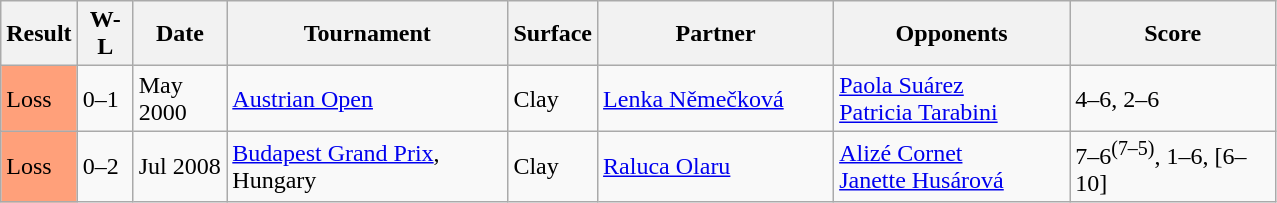<table class="sortable wikitable">
<tr>
<th>Result</th>
<th style="width:30px" class="unsortable">W-L</th>
<th style="width:55px">Date</th>
<th style="width:180px">Tournament</th>
<th style="width:50px">Surface</th>
<th style="width:150px">Partner</th>
<th style="width:150px">Opponents</th>
<th style="width:130px" class="unsortable">Score</th>
</tr>
<tr>
<td style="background:#ffa07a;">Loss</td>
<td>0–1</td>
<td>May 2000</td>
<td><a href='#'>Austrian Open</a></td>
<td>Clay</td>
<td> <a href='#'>Lenka Němečková</a></td>
<td> <a href='#'>Paola Suárez</a> <br>  <a href='#'>Patricia Tarabini</a></td>
<td>4–6, 2–6</td>
</tr>
<tr>
<td style="background:#ffa07a;">Loss</td>
<td>0–2</td>
<td>Jul 2008</td>
<td><a href='#'>Budapest Grand Prix</a>, Hungary</td>
<td>Clay</td>
<td> <a href='#'>Raluca Olaru</a></td>
<td> <a href='#'>Alizé Cornet</a> <br>  <a href='#'>Janette Husárová</a></td>
<td>7–6<sup>(7–5)</sup>, 1–6, [6–10]</td>
</tr>
</table>
